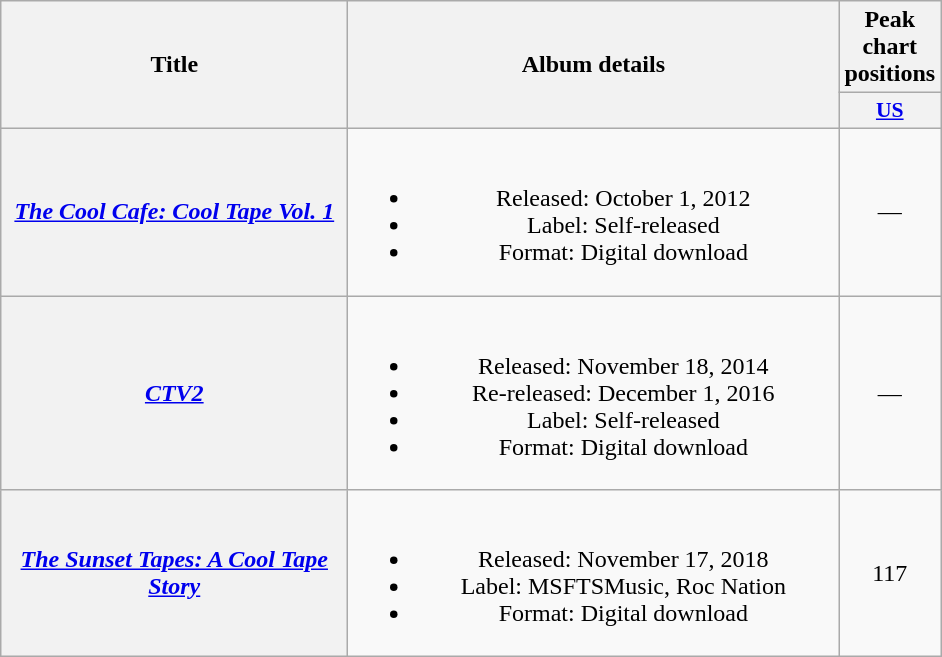<table class="wikitable plainrowheaders" style="text-align:center;">
<tr>
<th scope="col" rowspan="2" style="width:14em;">Title</th>
<th scope="col" rowspan="2" style="width:20em;">Album details</th>
<th scope="col" colspan="1">Peak chart positions</th>
</tr>
<tr>
<th scope="col" style="width:3em;font-size:90%;"><a href='#'>US</a><br></th>
</tr>
<tr>
<th scope="row"><em><a href='#'>The Cool Cafe: Cool Tape Vol. 1</a></em></th>
<td><br><ul><li>Released: October 1, 2012</li><li>Label: Self-released</li><li>Format: Digital download</li></ul></td>
<td>—</td>
</tr>
<tr>
<th scope="row"><em><a href='#'>CTV2</a></em></th>
<td><br><ul><li>Released: November 18, 2014</li><li>Re-released: December 1, 2016</li><li>Label: Self-released</li><li>Format: Digital download</li></ul></td>
<td>—</td>
</tr>
<tr>
<th scope="row"><em><a href='#'>The Sunset Tapes: A Cool Tape Story</a></em></th>
<td><br><ul><li>Released: November 17, 2018</li><li>Label: MSFTSMusic, Roc Nation</li><li>Format: Digital download</li></ul></td>
<td>117</td>
</tr>
</table>
